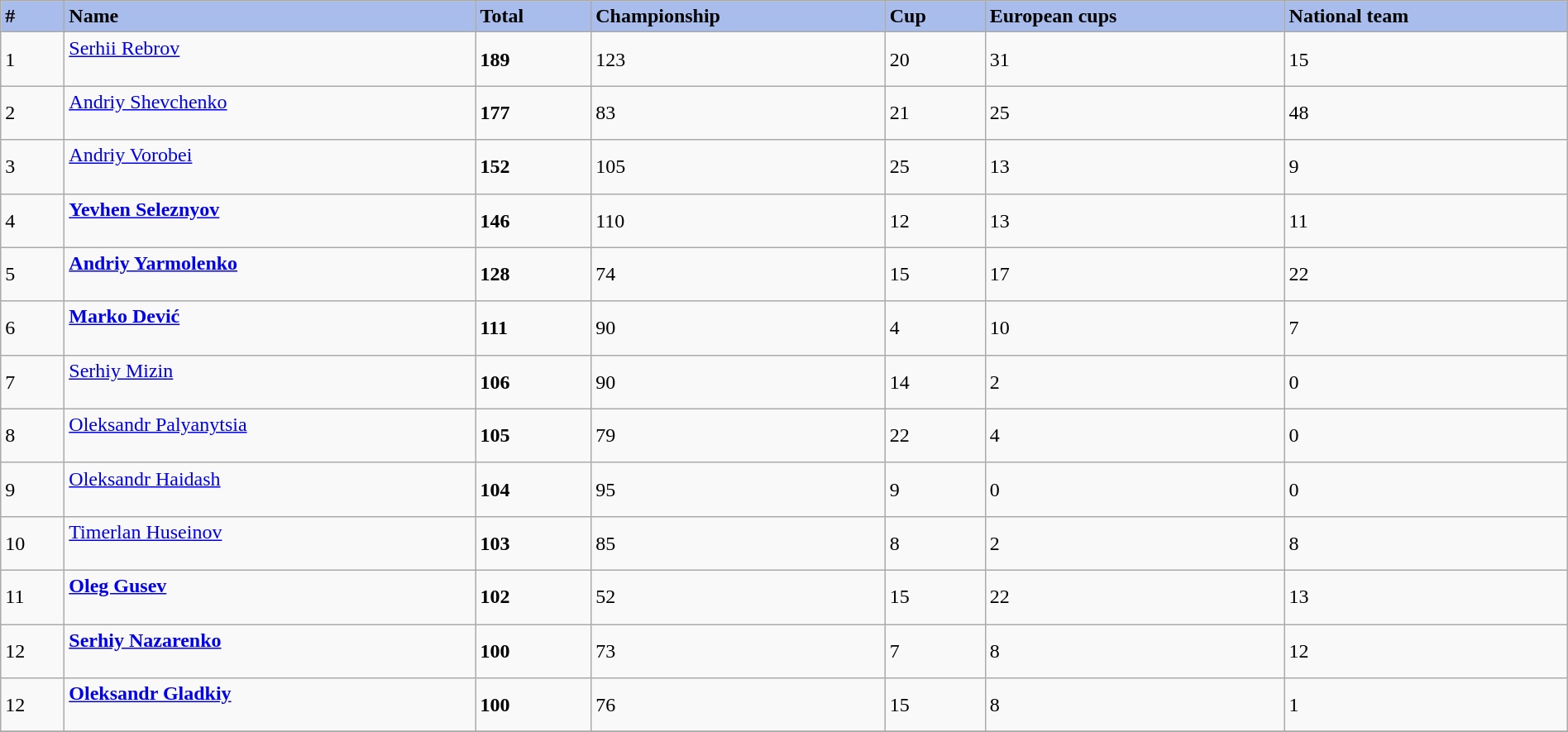<table class="wikitable" width="100%">
<tr style="background:#A8BDEC;">
<td><strong>#</strong></td>
<td><strong>Name</strong></td>
<td><strong>Total</strong></td>
<td><strong>Championship</strong></td>
<td><strong>Cup</strong></td>
<td><strong>European cups</strong></td>
<td><strong>National team</strong></td>
</tr>
<tr>
<td>1</td>
<td><a href='#'>Serhii Rebrov</a><br><br></td>
<td><strong>189</strong></td>
<td>123</td>
<td>20</td>
<td>31</td>
<td>15</td>
</tr>
<tr>
<td>2</td>
<td><a href='#'>Andriy Shevchenko</a><br><br></td>
<td><strong>177</strong></td>
<td>83</td>
<td>21</td>
<td>25</td>
<td>48</td>
</tr>
<tr>
<td>3</td>
<td><a href='#'>Andriy Vorobei</a><br><br></td>
<td><strong>152</strong></td>
<td>105</td>
<td>25</td>
<td>13</td>
<td>9</td>
</tr>
<tr>
<td>4</td>
<td><strong><a href='#'>Yevhen Seleznyov</a></strong><br><br></td>
<td><strong>146</strong></td>
<td>110</td>
<td>12</td>
<td>13</td>
<td>11</td>
</tr>
<tr>
<td>5</td>
<td><strong><a href='#'>Andriy Yarmolenko</a></strong><br><br></td>
<td><strong>128</strong></td>
<td>74</td>
<td>15</td>
<td>17</td>
<td>22</td>
</tr>
<tr>
<td>6</td>
<td><strong><a href='#'>Marko Dević</a></strong><br><br></td>
<td><strong>111</strong></td>
<td>90</td>
<td>4</td>
<td>10</td>
<td>7</td>
</tr>
<tr>
<td>7</td>
<td><a href='#'>Serhiy Mizin</a><br><br></td>
<td><strong>106</strong></td>
<td>90</td>
<td>14</td>
<td>2</td>
<td>0</td>
</tr>
<tr>
<td>8</td>
<td><a href='#'>Oleksandr Palyanytsia</a><br><br></td>
<td><strong>105</strong></td>
<td>79</td>
<td>22</td>
<td>4</td>
<td>0</td>
</tr>
<tr>
<td>9</td>
<td><a href='#'>Oleksandr Haidash</a><br><br></td>
<td><strong>104</strong></td>
<td>95</td>
<td>9</td>
<td>0</td>
<td>0</td>
</tr>
<tr>
<td>10</td>
<td><a href='#'>Timerlan Huseinov</a><br><br></td>
<td><strong>103</strong></td>
<td>85</td>
<td>8</td>
<td>2</td>
<td>8</td>
</tr>
<tr>
<td>11</td>
<td><strong><a href='#'>Oleg Gusev</a></strong><br><br></td>
<td><strong>102</strong></td>
<td>52</td>
<td>15</td>
<td>22</td>
<td>13</td>
</tr>
<tr>
<td>12</td>
<td><strong><a href='#'>Serhiy Nazarenko</a></strong><br><br></td>
<td><strong>100</strong></td>
<td>73</td>
<td>7</td>
<td>8</td>
<td>12</td>
</tr>
<tr>
<td>12</td>
<td><strong><a href='#'>Oleksandr Gladkiy</a></strong><br><br></td>
<td><strong>100</strong></td>
<td>76</td>
<td>15</td>
<td>8</td>
<td>1</td>
</tr>
<tr>
</tr>
</table>
